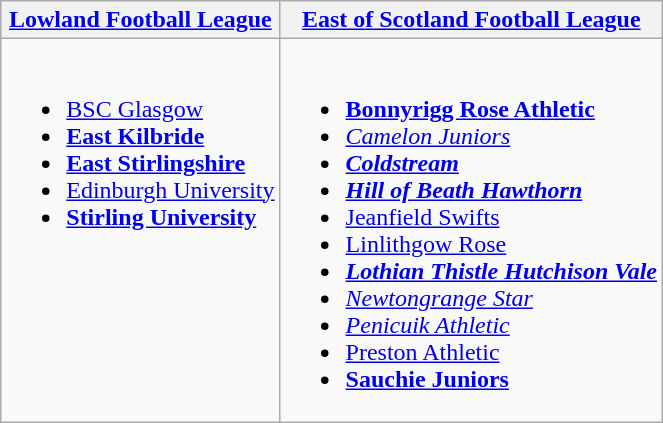<table class="wikitable" style="text-align:left">
<tr>
<th><a href='#'>Lowland Football League</a></th>
<th><a href='#'>East of Scotland Football League</a></th>
</tr>
<tr>
<td valign=top><br><ul><li><a href='#'>BSC Glasgow</a></li><li><strong><a href='#'>East Kilbride</a></strong></li><li><strong><a href='#'>East Stirlingshire</a></strong></li><li><a href='#'>Edinburgh University</a></li><li><strong><a href='#'>Stirling University</a></strong></li></ul></td>
<td valign=top><br><ul><li><strong><a href='#'>Bonnyrigg Rose Athletic</a></strong></li><li><em><a href='#'>Camelon Juniors</a></em></li><li><strong><em><a href='#'>Coldstream</a></em></strong></li><li><strong><em><a href='#'>Hill of Beath Hawthorn</a></em></strong></li><li><a href='#'>Jeanfield Swifts</a></li><li><a href='#'>Linlithgow Rose</a></li><li><strong><em><a href='#'>Lothian Thistle Hutchison Vale</a></em></strong></li><li><em><a href='#'>Newtongrange Star</a></em></li><li><em><a href='#'>Penicuik Athletic</a></em></li><li><a href='#'>Preston Athletic</a></li><li><strong><a href='#'>Sauchie Juniors</a></strong></li></ul></td>
</tr>
</table>
